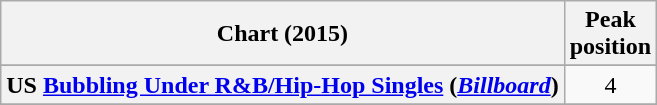<table class="wikitable sortable plainrowheaders" style="text-align:center;">
<tr>
<th scope="col">Chart (2015)</th>
<th scope="col">Peak<br>position</th>
</tr>
<tr>
</tr>
<tr>
</tr>
<tr>
</tr>
<tr>
<th scope="row">US <a href='#'>Bubbling Under R&B/Hip-Hop Singles</a> (<em><a href='#'>Billboard</a></em>)</th>
<td style="text-align:center;">4</td>
</tr>
<tr>
</tr>
<tr>
</tr>
</table>
